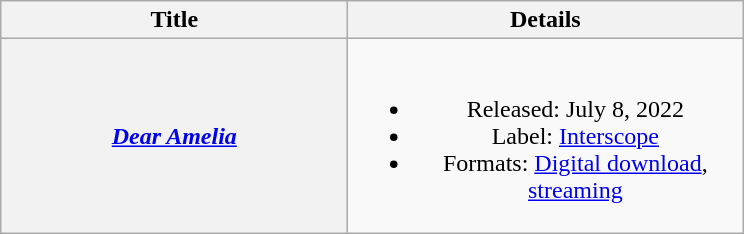<table class="wikitable plainrowheaders" style="text-align:center;">
<tr>
<th scope="col" style="width:14em;">Title</th>
<th scope="col" style="width:16em;">Details</th>
</tr>
<tr>
<th scope="row"><em><a href='#'>Dear Amelia</a></em></th>
<td><br><ul><li>Released: July 8, 2022</li><li>Label: <a href='#'>Interscope</a></li><li>Formats: <a href='#'>Digital download</a>, <a href='#'>streaming</a></li></ul></td>
</tr>
</table>
